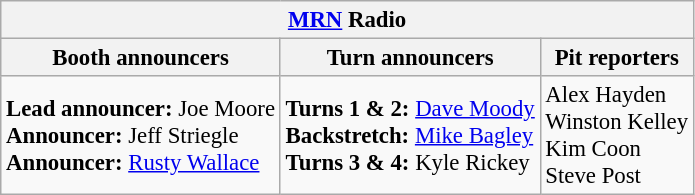<table class="wikitable" style="font-size: 95%">
<tr>
<th colspan="3"><a href='#'>MRN</a> Radio</th>
</tr>
<tr>
<th>Booth announcers</th>
<th>Turn announcers</th>
<th>Pit reporters</th>
</tr>
<tr>
<td><strong>Lead announcer:</strong> Joe Moore<br><strong>Announcer:</strong> Jeff Striegle<br><strong>Announcer:</strong> <a href='#'>Rusty Wallace</a></td>
<td><strong>Turns 1 & 2:</strong> <a href='#'>Dave Moody</a><br><strong>Backstretch:</strong> <a href='#'>Mike Bagley</a><br><strong>Turns 3 & 4:</strong> Kyle Rickey</td>
<td>Alex Hayden<br>Winston Kelley<br>Kim Coon<br>Steve Post</td>
</tr>
</table>
